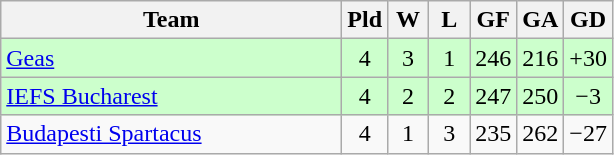<table class="wikitable" style="text-align:center">
<tr>
<th width=220>Team</th>
<th width=20>Pld</th>
<th width=20>W</th>
<th width=20>L</th>
<th width=20>GF</th>
<th width=20>GA</th>
<th width=20>GD</th>
</tr>
<tr bgcolor="#ccffcc">
<td align="left"> <a href='#'>Geas</a></td>
<td>4</td>
<td>3</td>
<td>1</td>
<td>246</td>
<td>216</td>
<td>+30</td>
</tr>
<tr bgcolor="#ccffcc">
<td align="left"> <a href='#'>IEFS Bucharest</a></td>
<td>4</td>
<td>2</td>
<td>2</td>
<td>247</td>
<td>250</td>
<td>−3</td>
</tr>
<tr>
<td align="left"> <a href='#'>Budapesti Spartacus</a></td>
<td>4</td>
<td>1</td>
<td>3</td>
<td>235</td>
<td>262</td>
<td>−27</td>
</tr>
</table>
